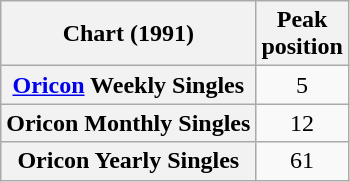<table class="wikitable sortable plainrowheaders">
<tr>
<th scope="col">Chart (1991)</th>
<th scope="col">Peak<br>position</th>
</tr>
<tr>
<th scope="row"><a href='#'>Oricon</a> Weekly Singles</th>
<td align="center">5</td>
</tr>
<tr>
<th scope="row">Oricon Monthly Singles</th>
<td align="center">12</td>
</tr>
<tr>
<th scope="row">Oricon Yearly Singles</th>
<td align="center">61</td>
</tr>
</table>
